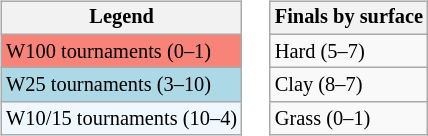<table>
<tr valign=top>
<td><br><table class=wikitable style="font-size:85%">
<tr>
<th>Legend</th>
</tr>
<tr style="background:#f88379;">
<td>W100 tournaments (0–1)</td>
</tr>
<tr style="background:lightblue;">
<td>W25 tournaments (3–10)</td>
</tr>
<tr style="background:#f0f8ff;">
<td>W10/15 tournaments (10–4)</td>
</tr>
</table>
</td>
<td><br><table class=wikitable style="font-size:85%">
<tr>
<th>Finals by surface</th>
</tr>
<tr>
<td>Hard (5–7)</td>
</tr>
<tr>
<td>Clay (8–7)</td>
</tr>
<tr>
<td>Grass (0–1)</td>
</tr>
</table>
</td>
</tr>
</table>
